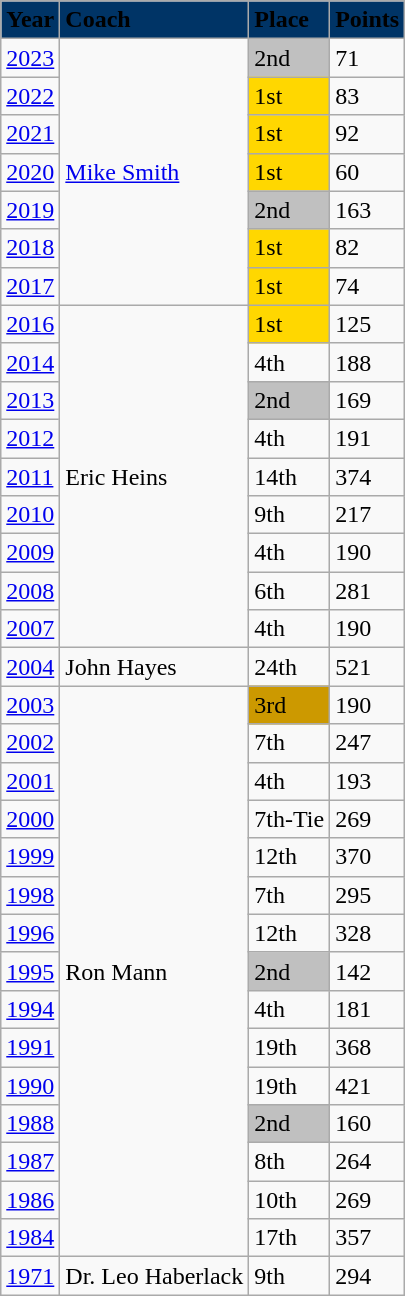<table class="wikitable sortable">
<tr>
<td bgcolor="#003466"><span><strong>Year</strong></span></td>
<td bgcolor="#003466"><span><strong>Coach</strong></span></td>
<td bgcolor="#003466"><span><strong>Place</strong></span></td>
<td bgcolor="#003466"><span><strong>Points</strong></span></td>
</tr>
<tr>
<td><a href='#'>2023</a></td>
<td rowspan="7"><a href='#'>Mike Smith</a></td>
<td bgcolor="silver">2nd</td>
<td>71</td>
</tr>
<tr>
<td><a href='#'>2022</a></td>
<td bgcolor="gold">1st</td>
<td>83</td>
</tr>
<tr>
<td><a href='#'>2021</a></td>
<td bgcolor="gold">1st</td>
<td>92</td>
</tr>
<tr>
<td><a href='#'>2020</a></td>
<td bgcolor="gold">1st</td>
<td>60</td>
</tr>
<tr>
<td><a href='#'>2019</a></td>
<td bgcolor="silver">2nd</td>
<td>163</td>
</tr>
<tr>
<td><a href='#'>2018</a></td>
<td bgcolor="gold">1st</td>
<td>82</td>
</tr>
<tr>
<td><a href='#'>2017</a></td>
<td bgcolor="gold">1st</td>
<td>74</td>
</tr>
<tr>
<td><a href='#'>2016</a></td>
<td rowspan="9">Eric Heins</td>
<td bgcolor="gold">1st</td>
<td>125</td>
</tr>
<tr>
<td><a href='#'>2014</a></td>
<td>4th</td>
<td>188</td>
</tr>
<tr>
<td><a href='#'>2013</a></td>
<td bgcolor="silver">2nd</td>
<td>169</td>
</tr>
<tr>
<td><a href='#'>2012</a></td>
<td>4th</td>
<td>191</td>
</tr>
<tr>
<td><a href='#'>2011</a></td>
<td>14th</td>
<td>374</td>
</tr>
<tr>
<td><a href='#'>2010</a></td>
<td>9th</td>
<td>217</td>
</tr>
<tr>
<td><a href='#'>2009</a></td>
<td>4th</td>
<td>190</td>
</tr>
<tr>
<td><a href='#'>2008</a></td>
<td>6th</td>
<td>281</td>
</tr>
<tr>
<td><a href='#'>2007</a></td>
<td>4th</td>
<td>190</td>
</tr>
<tr>
<td><a href='#'>2004</a></td>
<td>John Hayes</td>
<td>24th</td>
<td>521</td>
</tr>
<tr>
<td><a href='#'>2003</a></td>
<td rowspan="15">Ron Mann</td>
<td bgcolor="cc9900">3rd</td>
<td>190</td>
</tr>
<tr>
<td><a href='#'>2002</a></td>
<td>7th</td>
<td>247</td>
</tr>
<tr>
<td><a href='#'>2001</a></td>
<td>4th</td>
<td>193</td>
</tr>
<tr>
<td><a href='#'>2000</a></td>
<td>7th-Tie</td>
<td>269</td>
</tr>
<tr>
<td><a href='#'>1999</a></td>
<td>12th</td>
<td>370</td>
</tr>
<tr>
<td><a href='#'>1998</a></td>
<td>7th</td>
<td>295</td>
</tr>
<tr>
<td><a href='#'>1996</a></td>
<td>12th</td>
<td>328</td>
</tr>
<tr>
<td><a href='#'>1995</a></td>
<td bgcolor="silver">2nd</td>
<td>142</td>
</tr>
<tr>
<td><a href='#'>1994</a></td>
<td>4th</td>
<td>181</td>
</tr>
<tr>
<td><a href='#'>1991</a></td>
<td>19th</td>
<td>368</td>
</tr>
<tr>
<td><a href='#'>1990</a></td>
<td>19th</td>
<td>421</td>
</tr>
<tr>
<td><a href='#'>1988</a></td>
<td bgcolor="silver">2nd</td>
<td>160</td>
</tr>
<tr>
<td><a href='#'>1987</a></td>
<td>8th</td>
<td>264</td>
</tr>
<tr>
<td><a href='#'>1986</a></td>
<td>10th</td>
<td>269</td>
</tr>
<tr>
<td><a href='#'>1984</a></td>
<td>17th</td>
<td>357</td>
</tr>
<tr>
<td><a href='#'>1971</a></td>
<td>Dr. Leo Haberlack</td>
<td>9th</td>
<td>294</td>
</tr>
</table>
